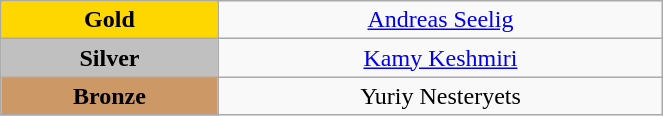<table class="wikitable" style="text-align:center; " width="35%">
<tr>
<td bgcolor="gold"><strong>Gold</strong></td>
<td><a href='#'>Andreas Seelig</a><br>  <small><em></em></small></td>
</tr>
<tr>
<td bgcolor="silver"><strong>Silver</strong></td>
<td><a href='#'>Kamy Keshmiri</a><br>  <small><em></em></small></td>
</tr>
<tr>
<td bgcolor="CC9966"><strong>Bronze</strong></td>
<td>Yuriy Nesteryets<br>  <small><em></em></small></td>
</tr>
</table>
